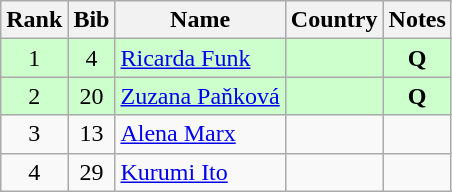<table class="wikitable" style="text-align:center;">
<tr>
<th>Rank</th>
<th>Bib</th>
<th>Name</th>
<th>Country</th>
<th>Notes</th>
</tr>
<tr bgcolor=ccffcc>
<td>1</td>
<td>4</td>
<td align=left><a href='#'>Ricarda Funk</a></td>
<td align=left></td>
<td><strong>Q</strong></td>
</tr>
<tr bgcolor=ccffcc>
<td>2</td>
<td>20</td>
<td align=left><a href='#'>Zuzana Paňková</a></td>
<td align=left></td>
<td><strong>Q</strong></td>
</tr>
<tr>
<td>3</td>
<td>13</td>
<td align=left><a href='#'>Alena Marx</a></td>
<td align=left></td>
<td></td>
</tr>
<tr>
<td>4</td>
<td>29</td>
<td align=left><a href='#'>Kurumi Ito</a></td>
<td align=left></td>
<td></td>
</tr>
</table>
